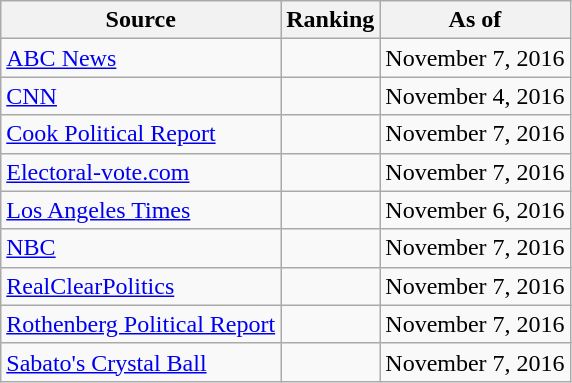<table class="wikitable" style="text-align:center">
<tr>
<th>Source</th>
<th>Ranking</th>
<th>As of</th>
</tr>
<tr>
<td align="left"><a href='#'>ABC News</a></td>
<td></td>
<td>November 7, 2016</td>
</tr>
<tr>
<td align="left"><a href='#'>CNN</a></td>
<td></td>
<td>November 4, 2016</td>
</tr>
<tr>
<td align="left"><a href='#'>Cook Political Report</a></td>
<td></td>
<td>November 7, 2016</td>
</tr>
<tr>
<td align="left"><a href='#'>Electoral-vote.com</a></td>
<td></td>
<td>November 7, 2016</td>
</tr>
<tr>
<td align="left"><a href='#'>Los Angeles Times</a></td>
<td></td>
<td>November 6, 2016</td>
</tr>
<tr>
<td align="left"><a href='#'>NBC</a></td>
<td></td>
<td>November 7, 2016</td>
</tr>
<tr>
<td align="left"><a href='#'>RealClearPolitics</a></td>
<td></td>
<td>November 7, 2016</td>
</tr>
<tr>
<td align=left><a href='#'>Rothenberg Political Report</a></td>
<td></td>
<td>November 7, 2016</td>
</tr>
<tr>
<td align="left"><a href='#'>Sabato's Crystal Ball</a></td>
<td></td>
<td>November 7, 2016</td>
</tr>
</table>
